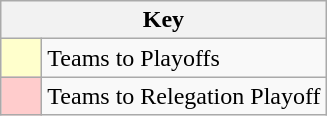<table class="wikitable" style="text-align: center;">
<tr>
<th colspan=2>Key</th>
</tr>
<tr>
<td style="background:#ffffcc; width:20px;"></td>
<td align=left>Teams to Playoffs</td>
</tr>
<tr>
<td style="background:#ffcccc; width:20px;"></td>
<td align=left>Teams to Relegation Playoff</td>
</tr>
</table>
